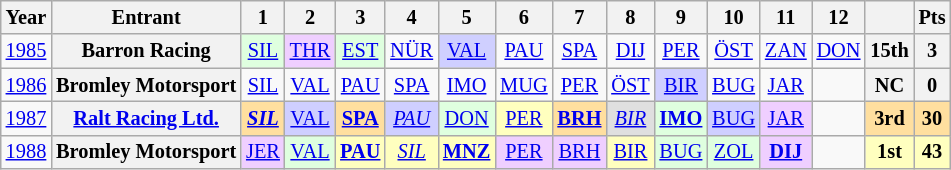<table class="wikitable" style="text-align:center; font-size:85%">
<tr>
<th>Year</th>
<th>Entrant</th>
<th>1</th>
<th>2</th>
<th>3</th>
<th>4</th>
<th>5</th>
<th>6</th>
<th>7</th>
<th>8</th>
<th>9</th>
<th>10</th>
<th>11</th>
<th>12</th>
<th></th>
<th>Pts</th>
</tr>
<tr>
<td><a href='#'>1985</a></td>
<th nowrap>Barron Racing</th>
<td style="background:#dfffdf;"><a href='#'>SIL</a><br></td>
<td style="background:#EFCFFF;"><a href='#'>THR</a><br></td>
<td style="background:#dfffdf;"><a href='#'>EST</a><br></td>
<td><a href='#'>NÜR</a></td>
<td style="background:#CFCFFF;"><a href='#'>VAL</a><br></td>
<td><a href='#'>PAU</a></td>
<td><a href='#'>SPA</a></td>
<td><a href='#'>DIJ</a></td>
<td><a href='#'>PER</a></td>
<td><a href='#'>ÖST</a></td>
<td><a href='#'>ZAN</a></td>
<td><a href='#'>DON</a></td>
<th>15th</th>
<th>3</th>
</tr>
<tr>
<td><a href='#'>1986</a></td>
<th nowrap>Bromley Motorsport</th>
<td><a href='#'>SIL</a></td>
<td><a href='#'>VAL</a></td>
<td><a href='#'>PAU</a></td>
<td><a href='#'>SPA</a></td>
<td><a href='#'>IMO</a></td>
<td><a href='#'>MUG</a></td>
<td><a href='#'>PER</a></td>
<td><a href='#'>ÖST</a></td>
<td style="background:#CFCFFF;"><a href='#'>BIR</a><br></td>
<td><a href='#'>BUG</a></td>
<td><a href='#'>JAR</a></td>
<td></td>
<th>NC</th>
<th>0</th>
</tr>
<tr>
<td><a href='#'>1987</a></td>
<th nowrap><a href='#'>Ralt Racing Ltd.</a></th>
<td style="background:#FFDF9F;"><strong><em><a href='#'>SIL</a></em></strong><br></td>
<td style="background:#CFCFFF;"><a href='#'>VAL</a><br></td>
<td style="background:#FFDF9F;"><strong><a href='#'>SPA</a></strong><br></td>
<td style="background:#CFCFFF;"><em><a href='#'>PAU</a></em><br></td>
<td style="background:#dfffdf;"><a href='#'>DON</a><br></td>
<td style="background:#FFFFBF;"><a href='#'>PER</a><br></td>
<td style="background:#FFDF9F;"><strong><a href='#'>BRH</a></strong><br></td>
<td style="background:#DFDFDF;"><em><a href='#'>BIR</a></em><br></td>
<td style="background:#dfffdf;"><strong><a href='#'>IMO</a></strong><br></td>
<td style="background:#CFCFFF;"><a href='#'>BUG</a><br></td>
<td style="background:#EFCFFF;"><a href='#'>JAR</a><br></td>
<td></td>
<td style="background:#FFDF9F;"><strong>3rd</strong></td>
<td style="background:#FFDF9F;"><strong>30</strong></td>
</tr>
<tr>
<td><a href='#'>1988</a></td>
<th nowrap>Bromley Motorsport</th>
<td style="background:#EFCFFF;"><a href='#'>JER</a><br></td>
<td style="background:#dfffdf;"><a href='#'>VAL</a><br></td>
<td style="background:#FFFFBF;"><strong><a href='#'>PAU</a></strong><br></td>
<td style="background:#FFFFBF;"><em><a href='#'>SIL</a></em><br></td>
<td style="background:#FFFFBF;"><strong><a href='#'>MNZ</a></strong><br></td>
<td style="background:#EFCFFF;"><a href='#'>PER</a><br></td>
<td style="background:#EFCFFF;"><a href='#'>BRH</a><br></td>
<td style="background:#FFFFBF;"><a href='#'>BIR</a><br></td>
<td style="background:#dfffdf;"><a href='#'>BUG</a><br></td>
<td style="background:#dfffdf;"><a href='#'>ZOL</a><br></td>
<td style="background:#EFCFFF;"><strong><a href='#'>DIJ</a></strong><br></td>
<td></td>
<td style="background:#FFFFBF;"><strong>1st</strong></td>
<td style="background:#FFFFBF;"><strong>43</strong></td>
</tr>
</table>
